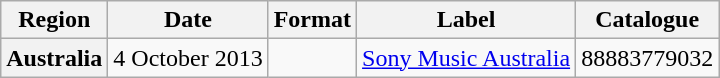<table class="wikitable plainrowheaders">
<tr>
<th scope="col">Region</th>
<th scope="col">Date</th>
<th scope="col">Format</th>
<th scope="col">Label</th>
<th scope="col">Catalogue</th>
</tr>
<tr>
<th scope="row">Australia</th>
<td>4 October 2013</td>
<td></td>
<td><a href='#'>Sony Music Australia</a></td>
<td>88883779032</td>
</tr>
</table>
